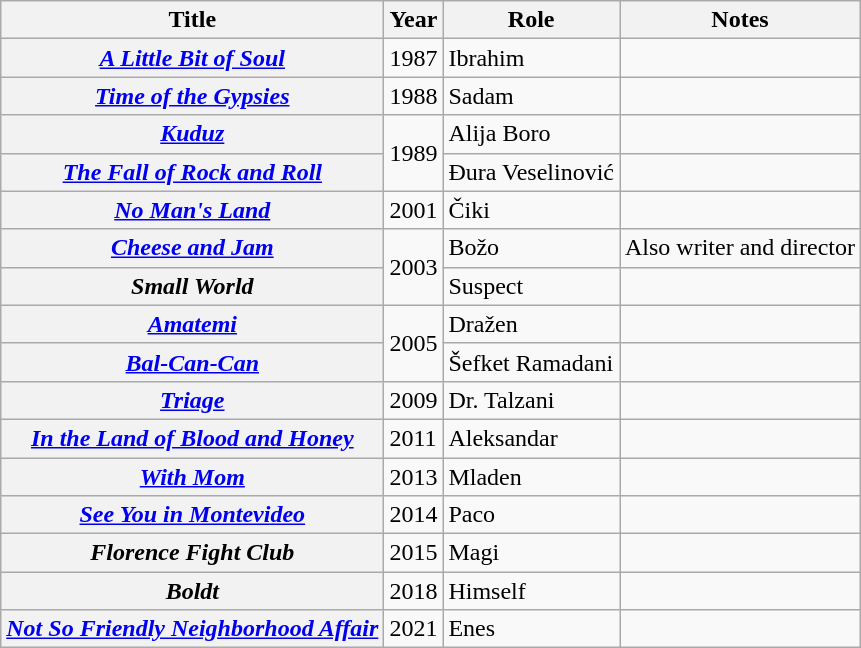<table class="wikitable">
<tr>
<th>Title</th>
<th>Year</th>
<th>Role</th>
<th>Notes</th>
</tr>
<tr>
<th><em><a href='#'>A Little Bit of Soul</a></em></th>
<td>1987</td>
<td>Ibrahim</td>
<td></td>
</tr>
<tr>
<th scope=row><em><a href='#'>Time of the Gypsies</a></em></th>
<td>1988</td>
<td>Sadam</td>
<td></td>
</tr>
<tr>
<th scope=row><em><a href='#'>Kuduz</a></em></th>
<td rowspan="2">1989</td>
<td>Alija Boro</td>
<td></td>
</tr>
<tr>
<th scope=row><em><a href='#'>The Fall of Rock and Roll</a></em></th>
<td>Đura Veselinović</td>
<td></td>
</tr>
<tr>
<th scope=row><em><a href='#'>No Man's Land</a></em></th>
<td>2001</td>
<td>Čiki</td>
<td></td>
</tr>
<tr>
<th scope=row><em><a href='#'>Cheese and Jam</a></em></th>
<td rowspan="2">2003</td>
<td>Božo</td>
<td>Also writer and director</td>
</tr>
<tr>
<th scope=row><em>Small World</em></th>
<td>Suspect</td>
<td></td>
</tr>
<tr>
<th scope=row><em><a href='#'>Amatemi</a></em></th>
<td rowspan="2">2005</td>
<td>Dražen</td>
<td></td>
</tr>
<tr>
<th scope=row><em><a href='#'>Bal-Can-Can</a></em></th>
<td>Šefket Ramadani</td>
<td></td>
</tr>
<tr>
<th scope=row><em><a href='#'>Triage</a></em></th>
<td>2009</td>
<td>Dr. Talzani</td>
<td></td>
</tr>
<tr>
<th scope=row><em><a href='#'>In the Land of Blood and Honey</a></em></th>
<td>2011</td>
<td>Aleksandar</td>
<td></td>
</tr>
<tr>
<th scope=row><em><a href='#'>With Mom</a></em></th>
<td>2013</td>
<td>Mladen</td>
<td></td>
</tr>
<tr>
<th scope=row><em><a href='#'>See You in Montevideo</a></em></th>
<td>2014</td>
<td>Paco</td>
<td></td>
</tr>
<tr>
<th scope=row><em>Florence Fight Club</em></th>
<td>2015</td>
<td>Magi</td>
<td></td>
</tr>
<tr>
<th scope=row><em>Boldt</em></th>
<td>2018</td>
<td>Himself</td>
<td></td>
</tr>
<tr>
<th scope=row><em><a href='#'>Not So Friendly Neighborhood Affair</a></em></th>
<td>2021</td>
<td>Enes</td>
<td></td>
</tr>
</table>
